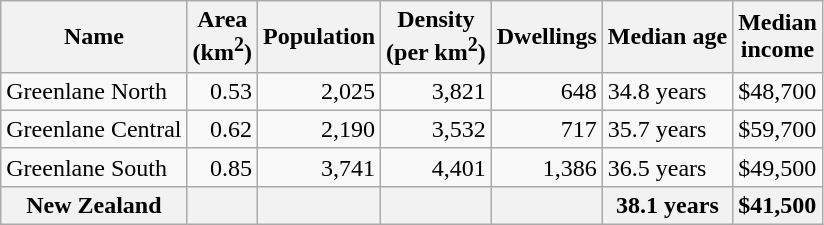<table class="wikitable">
<tr>
<th>Name</th>
<th>Area<br>(km<sup>2</sup>)</th>
<th>Population</th>
<th>Density<br>(per km<sup>2</sup>)</th>
<th>Dwellings</th>
<th>Median age</th>
<th>Median<br>income</th>
</tr>
<tr>
<td>Greenlane North</td>
<td style="text-align:right;">0.53</td>
<td style="text-align:right;">2,025</td>
<td style="text-align:right;">3,821</td>
<td style="text-align:right;">648</td>
<td>34.8 years</td>
<td>$48,700</td>
</tr>
<tr>
<td>Greenlane Central</td>
<td style="text-align:right;">0.62</td>
<td style="text-align:right;">2,190</td>
<td style="text-align:right;">3,532</td>
<td style="text-align:right;">717</td>
<td>35.7 years</td>
<td>$59,700</td>
</tr>
<tr>
<td>Greenlane South</td>
<td style="text-align:right;">0.85</td>
<td style="text-align:right;">3,741</td>
<td style="text-align:right;">4,401</td>
<td style="text-align:right;">1,386</td>
<td>36.5 years</td>
<td>$49,500</td>
</tr>
<tr>
<th>New Zealand</th>
<th></th>
<th></th>
<th></th>
<th></th>
<th>38.1 years</th>
<th style="text-align:left;">$41,500</th>
</tr>
</table>
